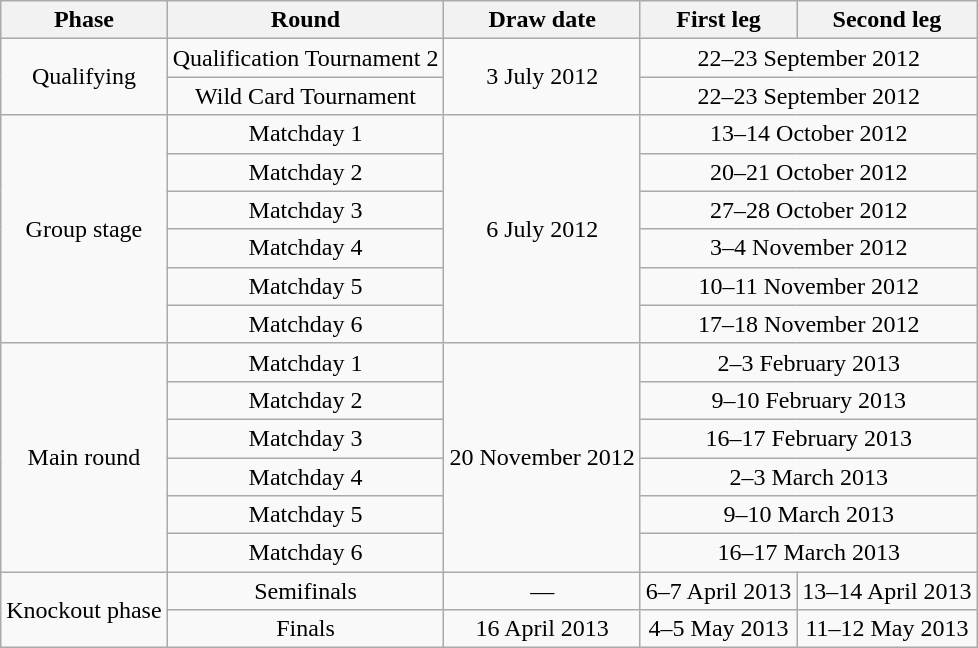<table class="wikitable" border="1">
<tr align="center">
<th>Phase</th>
<th>Round</th>
<th>Draw date</th>
<th>First leg</th>
<th>Second leg</th>
</tr>
<tr align="center">
<td rowspan="2">Qualifying</td>
<td>Qualification Tournament 2</td>
<td rowspan="2">3 July 2012</td>
<td colspan="2">22–23 September 2012</td>
</tr>
<tr align="center">
<td>Wild Card Tournament</td>
<td colspan="2">22–23 September 2012</td>
</tr>
<tr align="center">
<td rowspan="6">Group stage</td>
<td>Matchday 1</td>
<td rowspan="6">6 July 2012</td>
<td colspan="2">13–14 October 2012</td>
</tr>
<tr align="center">
<td>Matchday 2</td>
<td colspan="2">20–21 October 2012</td>
</tr>
<tr align="center">
<td>Matchday 3</td>
<td colspan="2">27–28 October 2012</td>
</tr>
<tr align="center">
<td>Matchday 4</td>
<td colspan="2">3–4 November 2012</td>
</tr>
<tr align="center">
<td>Matchday 5</td>
<td colspan="2">10–11 November 2012</td>
</tr>
<tr align="center">
<td>Matchday 6</td>
<td colspan="2">17–18 November 2012</td>
</tr>
<tr align="center">
<td rowspan="6">Main round</td>
<td>Matchday 1</td>
<td rowspan="6">20 November 2012</td>
<td colspan="2">2–3 February 2013</td>
</tr>
<tr align="center">
<td>Matchday 2</td>
<td colspan="2">9–10 February 2013</td>
</tr>
<tr align="center">
<td>Matchday 3</td>
<td colspan="2">16–17 February 2013</td>
</tr>
<tr align="center">
<td>Matchday 4</td>
<td colspan="2">2–3 March 2013</td>
</tr>
<tr align="center">
<td>Matchday 5</td>
<td colspan="2">9–10 March 2013</td>
</tr>
<tr align="center">
<td>Matchday 6</td>
<td colspan="2">16–17 March 2013</td>
</tr>
<tr align="center">
<td rowspan="2">Knockout phase</td>
<td>Semifinals</td>
<td>—</td>
<td>6–7 April 2013</td>
<td>13–14 April 2013</td>
</tr>
<tr align="center">
<td>Finals</td>
<td>16 April 2013</td>
<td>4–5 May 2013</td>
<td>11–12 May 2013</td>
</tr>
</table>
